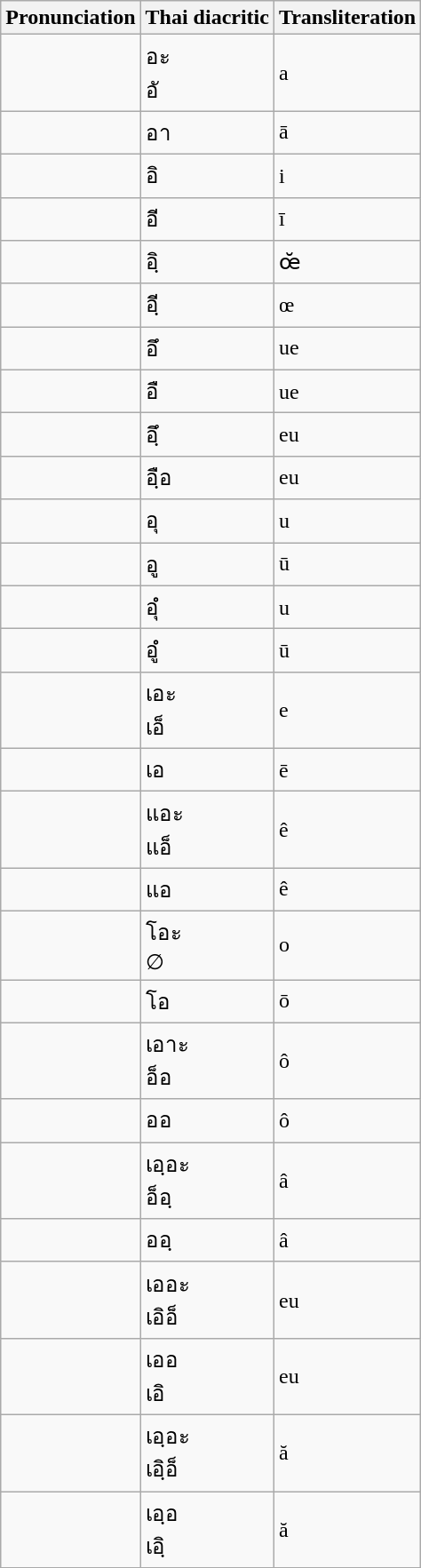<table class="wikitable">
<tr>
<th>Pronunciation</th>
<th>Thai diacritic</th>
<th>Transliteration</th>
</tr>
<tr>
<td></td>
<td>อะ<br>อั</td>
<td>a</td>
</tr>
<tr>
<td></td>
<td>อา</td>
<td>ā</td>
</tr>
<tr>
<td></td>
<td>อิ</td>
<td>i</td>
</tr>
<tr>
<td></td>
<td>อี</td>
<td>ī</td>
</tr>
<tr>
<td></td>
<td>อฺิ</td>
<td>œ̆</td>
</tr>
<tr>
<td></td>
<td>อฺี</td>
<td>œ</td>
</tr>
<tr>
<td></td>
<td>อึ</td>
<td>ue</td>
</tr>
<tr>
<td></td>
<td>อื</td>
<td>ue</td>
</tr>
<tr>
<td></td>
<td>อฺึ</td>
<td>eu</td>
</tr>
<tr>
<td></td>
<td>อฺือ</td>
<td>eu</td>
</tr>
<tr>
<td></td>
<td>อุ</td>
<td>u</td>
</tr>
<tr>
<td></td>
<td>อู</td>
<td>ū</td>
</tr>
<tr>
<td></td>
<td>อุํ</td>
<td>u</td>
</tr>
<tr>
<td></td>
<td>อูํ</td>
<td>ū</td>
</tr>
<tr>
<td></td>
<td>เอะ<br>เอ็</td>
<td>e</td>
</tr>
<tr>
<td></td>
<td>เอ</td>
<td>ē</td>
</tr>
<tr>
<td></td>
<td>แอะ<br>แอ็</td>
<td>ê</td>
</tr>
<tr>
<td></td>
<td>แอ</td>
<td>ê</td>
</tr>
<tr>
<td></td>
<td>โอะ<br>∅</td>
<td>o</td>
</tr>
<tr>
<td></td>
<td>โอ</td>
<td>ō</td>
</tr>
<tr>
<td></td>
<td>เอาะ<br>อ็อ</td>
<td>ô</td>
</tr>
<tr>
<td></td>
<td>ออ</td>
<td>ô</td>
</tr>
<tr>
<td></td>
<td>เอฺอะ<br>อ็อฺ</td>
<td>â</td>
</tr>
<tr>
<td></td>
<td>ออฺ</td>
<td>â</td>
</tr>
<tr>
<td></td>
<td>เออะ<br>เอิอ็</td>
<td>eu</td>
</tr>
<tr>
<td></td>
<td>เออ<br>เอิ</td>
<td>eu</td>
</tr>
<tr>
<td></td>
<td>เอฺอะ<br>เอฺิอ็</td>
<td>ă</td>
</tr>
<tr>
<td></td>
<td>เอฺอ<br>เอฺิ</td>
<td>ă</td>
</tr>
<tr>
</tr>
</table>
